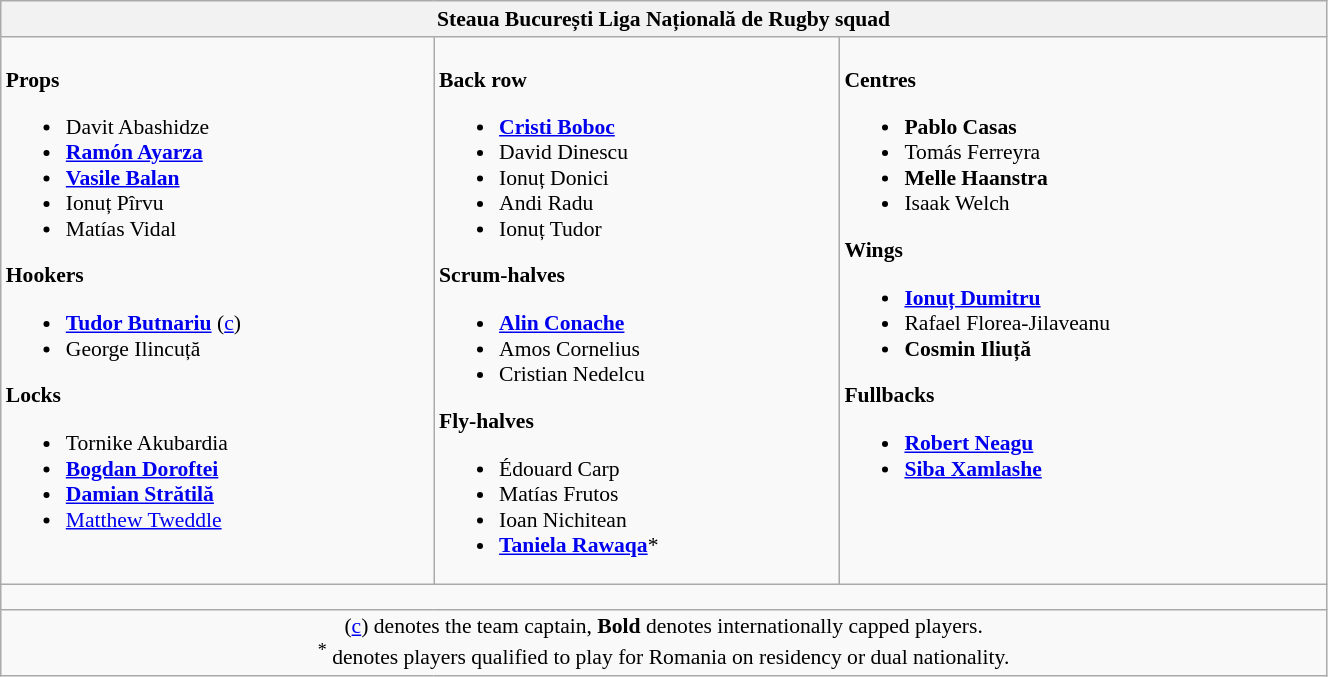<table class="wikitable" style="text-align:left; font-size:90%; width:70%">
<tr>
<th colspan="100%">Steaua București Liga Națională de Rugby squad</th>
</tr>
<tr valign="top">
<td><br><strong>Props</strong><ul><li> Davit Abashidze</li><li> <strong><a href='#'>Ramón Ayarza</a></strong></li><li> <strong><a href='#'>Vasile Balan</a></strong></li><li> Ionuț Pîrvu</li><li> Matías Vidal</li></ul><strong>Hookers</strong><ul><li> <strong><a href='#'>Tudor Butnariu</a></strong> (<a href='#'>c</a>)</li><li> George Ilincuță</li></ul><strong>Locks</strong><ul><li> Tornike Akubardia</li><li> <strong><a href='#'>Bogdan Doroftei</a></strong></li><li> <strong><a href='#'>Damian Strătilă</a></strong></li><li> <a href='#'>Matthew Tweddle</a></li></ul></td>
<td><br><strong>Back row</strong><ul><li> <strong><a href='#'>Cristi Boboc</a></strong></li><li> David Dinescu</li><li> Ionuț Donici</li><li> Andi Radu</li><li> Ionuț Tudor</li></ul><strong>Scrum-halves</strong><ul><li> <strong><a href='#'>Alin Conache</a></strong></li><li> Amos Cornelius</li><li> Cristian Nedelcu</li></ul><strong>Fly-halves</strong><ul><li> Édouard Carp</li><li> Matías Frutos</li><li> Ioan Nichitean</li><li> <strong><a href='#'>Taniela Rawaqa</a></strong>*</li></ul></td>
<td><br><strong>Centres</strong><ul><li> <strong>Pablo Casas</strong></li><li> Tomás Ferreyra</li><li> <strong>Melle Haanstra</strong></li><li> Isaak Welch</li></ul><strong>Wings</strong><ul><li> <strong><a href='#'>Ionuț Dumitru</a></strong></li><li> Rafael Florea-Jilaveanu</li><li> <strong>Cosmin Iliuță</strong></li></ul><strong>Fullbacks</strong><ul><li> <strong><a href='#'>Robert Neagu</a></strong></li><li> <strong><a href='#'>Siba Xamlashe</a></strong></li></ul></td>
</tr>
<tr>
<td colspan="100%" style="height: 10px;"></td>
</tr>
<tr>
<td colspan="100%" style="text-align:center;">(<a href='#'>c</a>) denotes the team captain, <strong>Bold</strong> denotes internationally capped players. <br> <sup>*</sup> denotes players qualified to play for Romania on residency or dual nationality.</td>
</tr>
</table>
